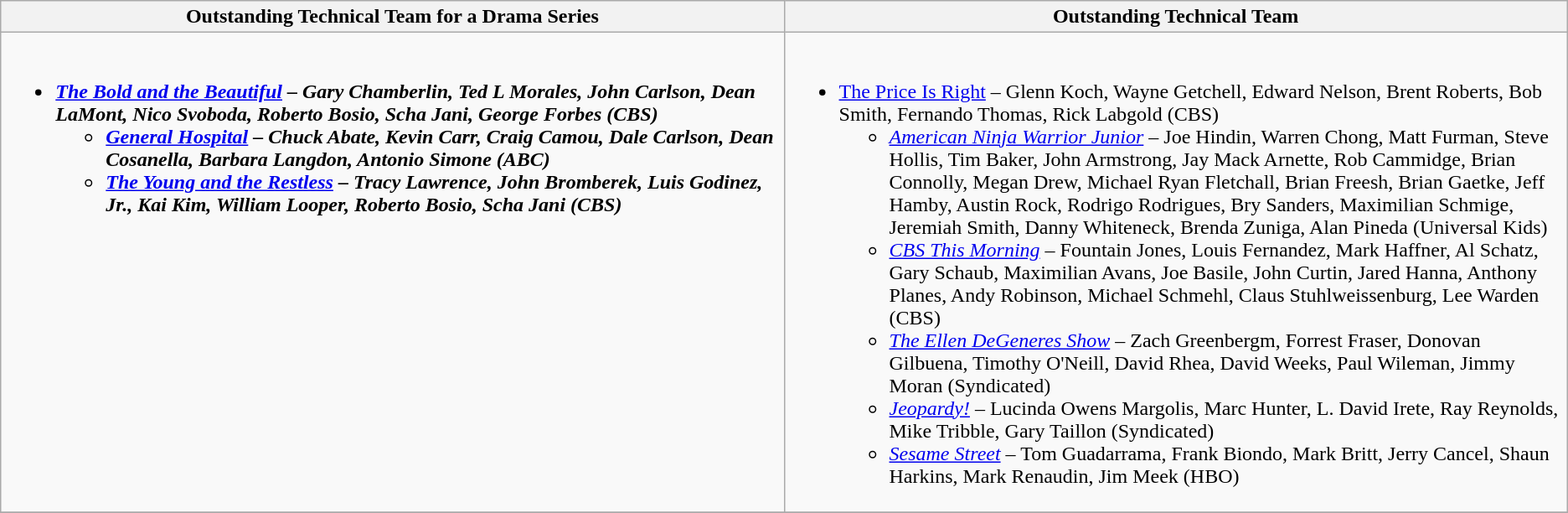<table class=wikitable>
<tr>
<th style="width:50%">Outstanding Technical Team for a Drama Series</th>
<th style="width:50%">Outstanding Technical Team</th>
</tr>
<tr>
<td valign="top"><br><ul><li><strong><em><a href='#'>The Bold and the Beautiful</a><em> – Gary Chamberlin, Ted L Morales, John Carlson, Dean LaMont, Nico Svoboda, Roberto Bosio, Scha Jani, George Forbes (CBS)<strong><ul><li></em><a href='#'>General Hospital</a><em> – Chuck Abate, Kevin Carr, Craig Camou, Dale Carlson, Dean Cosanella, Barbara Langdon, Antonio Simone (ABC)</li><li></em><a href='#'>The Young and the Restless</a><em> – Tracy Lawrence, John Bromberek, Luis Godinez, Jr., Kai Kim, William Looper, Roberto Bosio, Scha Jani (CBS)</li></ul></li></ul></td>
<td valign="top"><br><ul><li></em></strong><a href='#'>The Price Is Right</a></em> – Glenn Koch, Wayne Getchell, Edward Nelson, Brent Roberts, Bob Smith, Fernando Thomas, Rick Labgold (CBS)</strong><ul><li><em><a href='#'>American Ninja Warrior Junior</a></em> – Joe Hindin, Warren Chong, Matt Furman, Steve Hollis, Tim Baker, John Armstrong, Jay Mack Arnette, Rob Cammidge, Brian Connolly, Megan Drew, Michael Ryan Fletchall, Brian Freesh, Brian Gaetke, Jeff Hamby, Austin Rock, Rodrigo Rodrigues, Bry Sanders, Maximilian Schmige, Jeremiah Smith, Danny Whiteneck, Brenda Zuniga, Alan Pineda (Universal Kids)</li><li><em><a href='#'>CBS This Morning</a></em> – Fountain Jones, Louis Fernandez, Mark Haffner, Al Schatz, Gary Schaub, Maximilian Avans, Joe Basile, John Curtin, Jared Hanna, Anthony Planes, Andy Robinson, Michael Schmehl, Claus Stuhlweissenburg, Lee Warden (CBS)</li><li><em><a href='#'>The Ellen DeGeneres Show</a></em> – Zach Greenbergm, Forrest Fraser, Donovan Gilbuena, Timothy O'Neill, David Rhea, David Weeks, Paul Wileman, Jimmy Moran (Syndicated)</li><li><em><a href='#'>Jeopardy!</a></em> – Lucinda Owens Margolis, Marc Hunter, L. David Irete, Ray Reynolds, Mike Tribble, Gary Taillon (Syndicated)</li><li><em><a href='#'>Sesame Street</a></em> – Tom Guadarrama, Frank Biondo, Mark Britt, Jerry Cancel, Shaun Harkins, Mark Renaudin, Jim Meek (HBO)</li></ul></li></ul></td>
</tr>
<tr>
</tr>
</table>
